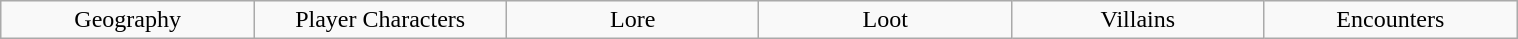<table class="wikitable" style="text-align: center; width: 80%; margin: 1em auto 1em auto;">
<tr>
<td style="width:70pt;">Geography</td>
<td style="width:70pt;">Player Characters</td>
<td style="width:70pt;">Lore</td>
<td style="width:70pt;">Loot</td>
<td style="width:70pt;">Villains</td>
<td style="width:70pt;">Encounters</td>
</tr>
</table>
